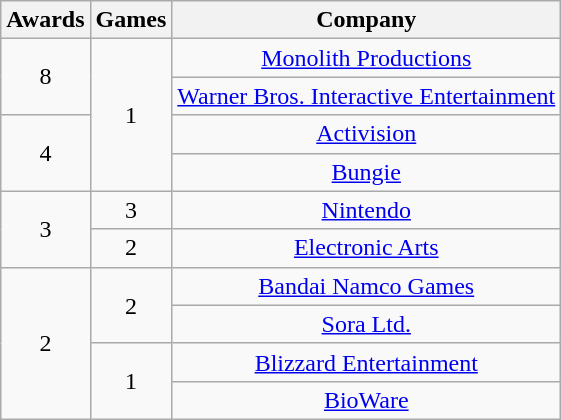<table class="wikitable floatright" rowspan="2" style="text-align:center;" background: #f6e39c;>
<tr>
<th scope="col">Awards</th>
<th scope="col">Games</th>
<th scope="col">Company</th>
</tr>
<tr>
<td rowspan=2>8</td>
<td rowspan=4>1</td>
<td><a href='#'>Monolith Productions</a></td>
</tr>
<tr>
<td><a href='#'>Warner Bros. Interactive Entertainment</a></td>
</tr>
<tr>
<td rowspan=2>4</td>
<td><a href='#'>Activision</a></td>
</tr>
<tr>
<td><a href='#'>Bungie</a></td>
</tr>
<tr>
<td rowspan=2>3</td>
<td>3</td>
<td><a href='#'>Nintendo</a></td>
</tr>
<tr>
<td>2</td>
<td><a href='#'>Electronic Arts</a></td>
</tr>
<tr>
<td rowspan=4>2</td>
<td rowspan=2>2</td>
<td><a href='#'>Bandai Namco Games</a></td>
</tr>
<tr>
<td><a href='#'>Sora Ltd.</a></td>
</tr>
<tr>
<td rowspan=2>1</td>
<td><a href='#'>Blizzard Entertainment</a></td>
</tr>
<tr>
<td><a href='#'>BioWare</a></td>
</tr>
</table>
